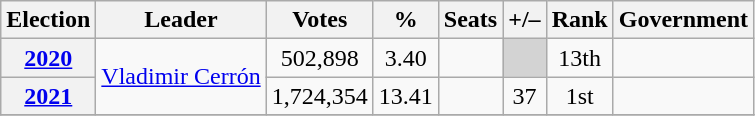<table class=wikitable style=text-align:center>
<tr>
<th>Election</th>
<th>Leader</th>
<th>Votes</th>
<th>%</th>
<th>Seats</th>
<th>+/–</th>
<th>Rank</th>
<th>Government</th>
</tr>
<tr>
<th><a href='#'>2020</a></th>
<td align=left rowspan="2"><a href='#'>Vladimir Cerrón</a></td>
<td>502,898</td>
<td>3.40</td>
<td></td>
<td bgcolor=lightgrey></td>
<td>13th</td>
<td></td>
</tr>
<tr>
<th><a href='#'>2021</a></th>
<td>1,724,354</td>
<td>13.41</td>
<td></td>
<td> 37</td>
<td> 1st</td>
<td></td>
</tr>
<tr>
</tr>
</table>
